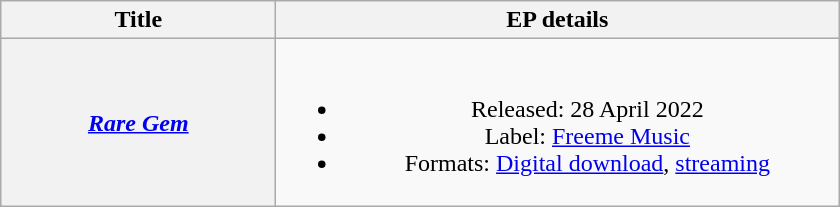<table class="wikitable plainrowheaders" style="text-align:center;">
<tr>
<th scope="col" style="width:11em;">Title</th>
<th scope="col" style="width:23em;">EP details</th>
</tr>
<tr>
<th scope="row"><em><a href='#'>Rare Gem</a></em></th>
<td><br><ul><li>Released: 28 April 2022</li><li>Label: <a href='#'>Freeme Music</a></li><li>Formats: <a href='#'>Digital download</a>, <a href='#'>streaming</a></li></ul></td>
</tr>
</table>
